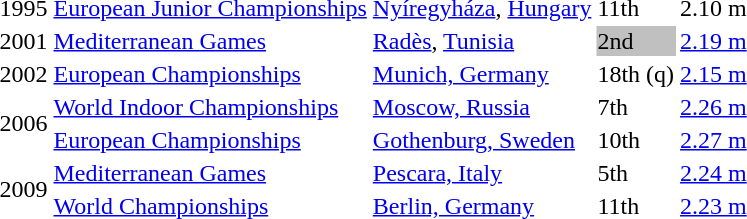<table>
<tr>
<td>1995</td>
<td><a href='#'>European Junior Championships</a></td>
<td><a href='#'>Nyíregyháza</a>, <a href='#'>Hungary</a></td>
<td>11th</td>
<td>2.10 m</td>
</tr>
<tr>
<td>2001</td>
<td><a href='#'>Mediterranean Games</a></td>
<td><a href='#'>Radès</a>, <a href='#'>Tunisia</a></td>
<td bgcolor=silver>2nd</td>
<td><a href='#'>2.19 m</a></td>
</tr>
<tr>
<td>2002</td>
<td><a href='#'>European Championships</a></td>
<td><a href='#'>Munich, Germany</a></td>
<td>18th (q)</td>
<td><a href='#'>2.15 m</a></td>
</tr>
<tr>
<td rowspan=2>2006</td>
<td><a href='#'>World Indoor Championships</a></td>
<td><a href='#'>Moscow, Russia</a></td>
<td>7th</td>
<td><a href='#'>2.26 m</a></td>
</tr>
<tr>
<td><a href='#'>European Championships</a></td>
<td><a href='#'>Gothenburg, Sweden</a></td>
<td>10th</td>
<td><a href='#'>2.27 m</a></td>
</tr>
<tr>
<td rowspan=2>2009</td>
<td><a href='#'>Mediterranean Games</a></td>
<td><a href='#'>Pescara, Italy</a></td>
<td>5th</td>
<td><a href='#'>2.24 m</a></td>
</tr>
<tr>
<td><a href='#'>World Championships</a></td>
<td><a href='#'>Berlin, Germany</a></td>
<td>11th</td>
<td><a href='#'>2.23 m</a></td>
</tr>
</table>
